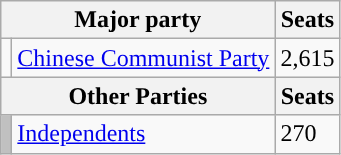<table class="wikitable">
<tr>
<th colspan="2">Major party</th>
<th>Seats</th>
</tr>
<tr>
<td style="background: "></td>
<td><a href='#'>Chinese Communist Party</a></td>
<td>2,615</td>
</tr>
<tr>
<th colspan="2">Other Parties</th>
<th>Seats</th>
</tr>
<tr>
<td style="background: #C0C0C0"></td>
<td><a href='#'>Independents</a></td>
<td>270</td>
</tr>
</table>
